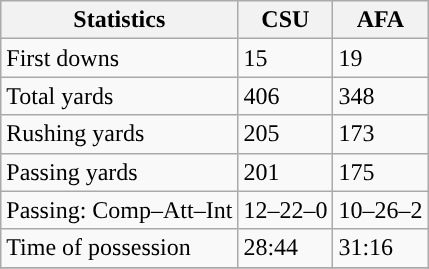<table class="wikitable" style="float: left;">
<tr>
<th>Statistics</th>
<th>CSU</th>
<th>AFA</th>
</tr>
<tr>
<td>First downs</td>
<td>15</td>
<td>19</td>
</tr>
<tr>
<td>Total yards</td>
<td>406</td>
<td>348</td>
</tr>
<tr>
<td>Rushing yards</td>
<td>205</td>
<td>173</td>
</tr>
<tr>
<td>Passing yards</td>
<td>201</td>
<td>175</td>
</tr>
<tr>
<td>Passing: Comp–Att–Int</td>
<td>12–22–0</td>
<td>10–26–2</td>
</tr>
<tr>
<td>Time of possession</td>
<td>28:44</td>
<td>31:16</td>
</tr>
<tr>
</tr>
</table>
